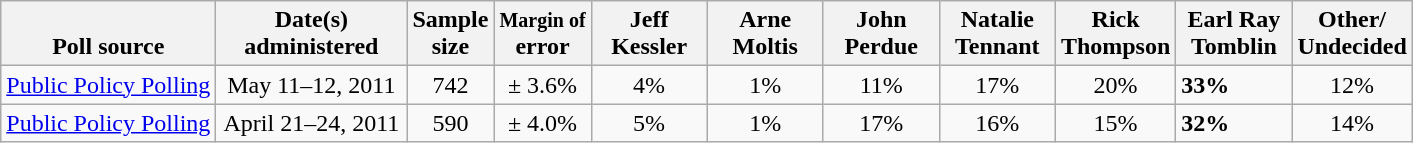<table class="wikitable">
<tr valign= bottom>
<th>Poll source</th>
<th style="width:120px;">Date(s)<br>administered</th>
<th class=small>Sample<br>size</th>
<th><small>Margin of</small><br>error</th>
<th style="width:70px;">Jeff<br>Kessler</th>
<th style="width:70px;">Arne<br>Moltis</th>
<th style="width:70px;">John<br>Perdue</th>
<th style="width:70px;">Natalie<br>Tennant</th>
<th style="width:70px;">Rick<br>Thompson</th>
<th style="width:70px;">Earl Ray<br>Tomblin</th>
<th>Other/<br>Undecided</th>
</tr>
<tr>
<td><a href='#'>Public Policy Polling</a></td>
<td align=center>May 11–12, 2011</td>
<td align=center>742</td>
<td align=center>± 3.6%</td>
<td align=center>4%</td>
<td align=center>1%</td>
<td align=center>11%</td>
<td align=center>17%</td>
<td align=center>20%</td>
<td><strong>33%</strong></td>
<td align=center>12%</td>
</tr>
<tr>
<td><a href='#'>Public Policy Polling</a></td>
<td align=center>April 21–24, 2011</td>
<td align=center>590</td>
<td align=center>± 4.0%</td>
<td align=center>5%</td>
<td align=center>1%</td>
<td align=center>17%</td>
<td align=center>16%</td>
<td align=center>15%</td>
<td><strong>32%</strong></td>
<td align=center>14%</td>
</tr>
</table>
